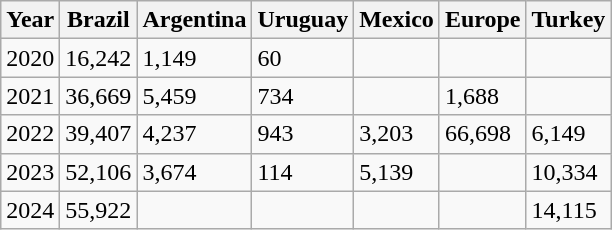<table class="wikitable">
<tr>
<th>Year</th>
<th>Brazil</th>
<th>Argentina</th>
<th>Uruguay</th>
<th>Mexico</th>
<th>Europe</th>
<th>Turkey</th>
</tr>
<tr>
<td>2020</td>
<td>16,242</td>
<td>1,149</td>
<td>60</td>
<td></td>
<td></td>
<td></td>
</tr>
<tr>
<td>2021</td>
<td>36,669</td>
<td>5,459</td>
<td>734</td>
<td></td>
<td>1,688</td>
<td></td>
</tr>
<tr>
<td>2022</td>
<td>39,407</td>
<td>4,237</td>
<td>943</td>
<td>3,203</td>
<td>66,698</td>
<td>6,149</td>
</tr>
<tr>
<td>2023</td>
<td>52,106</td>
<td>3,674</td>
<td>114</td>
<td>5,139</td>
<td></td>
<td>10,334</td>
</tr>
<tr>
<td>2024</td>
<td>55,922</td>
<td></td>
<td></td>
<td></td>
<td></td>
<td>14,115</td>
</tr>
</table>
